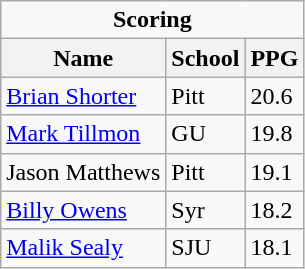<table class="wikitable">
<tr>
<td colspan=3 style="text-align:center;"><strong>Scoring</strong></td>
</tr>
<tr>
<th>Name</th>
<th>School</th>
<th>PPG</th>
</tr>
<tr>
<td><a href='#'>Brian Shorter</a></td>
<td>Pitt</td>
<td>20.6</td>
</tr>
<tr>
<td><a href='#'>Mark Tillmon</a></td>
<td>GU</td>
<td>19.8</td>
</tr>
<tr>
<td>Jason Matthews</td>
<td>Pitt</td>
<td>19.1</td>
</tr>
<tr>
<td><a href='#'>Billy Owens</a></td>
<td>Syr</td>
<td>18.2</td>
</tr>
<tr>
<td><a href='#'>Malik Sealy</a></td>
<td>SJU</td>
<td>18.1</td>
</tr>
</table>
